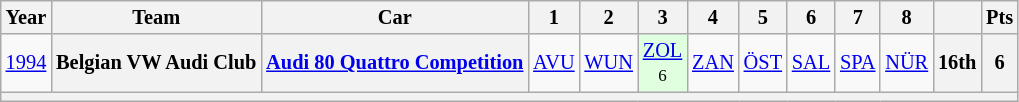<table class="wikitable" style="text-align:center; font-size:85%">
<tr>
<th>Year</th>
<th>Team</th>
<th>Car</th>
<th>1</th>
<th>2</th>
<th>3</th>
<th>4</th>
<th>5</th>
<th>6</th>
<th>7</th>
<th>8</th>
<th></th>
<th>Pts</th>
</tr>
<tr>
<td><a href='#'>1994</a></td>
<th nowrap>Belgian VW Audi Club</th>
<th nowrap><a href='#'>Audi 80 Quattro Competition</a></th>
<td><a href='#'>AVU</a></td>
<td><a href='#'>WUN</a></td>
<td style="background:#DFFFDF;"><a href='#'>ZOL</a><br><small>6</small></td>
<td><a href='#'>ZAN</a></td>
<td><a href='#'>ÖST</a></td>
<td><a href='#'>SAL</a></td>
<td><a href='#'>SPA</a></td>
<td><a href='#'>NÜR</a></td>
<th>16th</th>
<th>6</th>
</tr>
<tr>
<th colspan="13"></th>
</tr>
</table>
